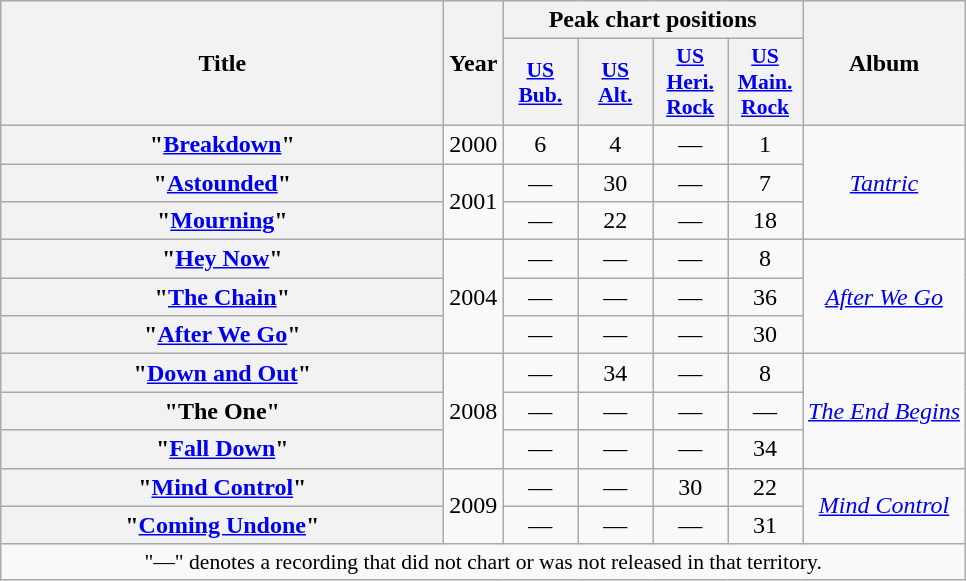<table class="wikitable plainrowheaders" style="text-align:center;">
<tr>
<th scope="col" rowspan="2" style="width:18em;">Title</th>
<th scope="col" rowspan="2">Year</th>
<th scope="col" colspan="4">Peak chart positions</th>
<th scope="col" rowspan="2">Album</th>
</tr>
<tr>
<th scope="col" style="width:3em;font-size:90%;"><a href='#'>US<br>Bub.</a><br></th>
<th scope="col" style="width:3em;font-size:90%;"><a href='#'>US<br>Alt.</a><br></th>
<th scope="col" style="width:3em;font-size:90%;"><a href='#'>US<br>Heri. Rock</a><br></th>
<th scope="col" style="width:3em;font-size:90%;"><a href='#'>US<br>Main. Rock</a><br></th>
</tr>
<tr>
<th scope="row">"<a href='#'>Breakdown</a>"</th>
<td>2000</td>
<td>6</td>
<td>4</td>
<td>—</td>
<td>1</td>
<td rowspan="3"><em><a href='#'>Tantric</a></em></td>
</tr>
<tr>
<th scope="row">"<a href='#'>Astounded</a>"</th>
<td rowspan="2">2001</td>
<td>—</td>
<td>30</td>
<td>—</td>
<td>7</td>
</tr>
<tr>
<th scope="row">"<a href='#'>Mourning</a>"</th>
<td>—</td>
<td>22</td>
<td>—</td>
<td>18</td>
</tr>
<tr>
<th scope="row">"<a href='#'>Hey Now</a>"</th>
<td rowspan="3">2004</td>
<td>—</td>
<td>—</td>
<td>—</td>
<td>8</td>
<td rowspan="3"><em><a href='#'>After We Go</a></em></td>
</tr>
<tr>
<th scope="row">"<a href='#'>The Chain</a>"</th>
<td>—</td>
<td>—</td>
<td>—</td>
<td>36</td>
</tr>
<tr>
<th scope="row">"<a href='#'>After We Go</a>"</th>
<td>—</td>
<td>—</td>
<td>—</td>
<td>30</td>
</tr>
<tr>
<th scope="row">"<a href='#'>Down and Out</a>"</th>
<td rowspan="3">2008</td>
<td>—</td>
<td>34</td>
<td>—</td>
<td>8</td>
<td rowspan="3"><em><a href='#'>The End Begins</a></em></td>
</tr>
<tr>
<th scope="row">"The One"</th>
<td>—</td>
<td>—</td>
<td>—</td>
<td>—</td>
</tr>
<tr>
<th scope="row">"<a href='#'>Fall Down</a>"</th>
<td>—</td>
<td>—</td>
<td>—</td>
<td>34</td>
</tr>
<tr>
<th scope="row">"<a href='#'>Mind Control</a>"</th>
<td rowspan="2">2009</td>
<td>—</td>
<td>—</td>
<td>30</td>
<td>22</td>
<td rowspan="2"><em><a href='#'>Mind Control</a></em></td>
</tr>
<tr>
<th scope="row">"<a href='#'>Coming Undone</a>"</th>
<td>—</td>
<td>—</td>
<td>—</td>
<td>31</td>
</tr>
<tr>
<td colspan="7" style="font-size:90%">"—" denotes a recording that did not chart or was not released in that territory.</td>
</tr>
</table>
